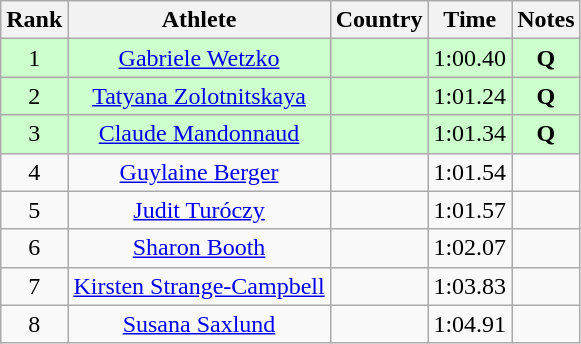<table class="wikitable sortable" style="text-align:center">
<tr>
<th>Rank</th>
<th>Athlete</th>
<th>Country</th>
<th>Time</th>
<th>Notes</th>
</tr>
<tr bgcolor=ccffcc>
<td>1</td>
<td><a href='#'>Gabriele Wetzko</a></td>
<td align=left></td>
<td>1:00.40</td>
<td><strong>Q</strong></td>
</tr>
<tr bgcolor=ccffcc>
<td>2</td>
<td><a href='#'>Tatyana Zolotnitskaya</a></td>
<td align=left></td>
<td>1:01.24</td>
<td><strong> Q </strong></td>
</tr>
<tr bgcolor=ccffcc>
<td>3</td>
<td><a href='#'>Claude Mandonnaud</a></td>
<td align=left></td>
<td>1:01.34</td>
<td><strong>Q</strong></td>
</tr>
<tr>
<td>4</td>
<td><a href='#'>Guylaine Berger</a></td>
<td align=left></td>
<td>1:01.54</td>
<td><strong> </strong></td>
</tr>
<tr>
<td>5</td>
<td><a href='#'>Judit Turóczy</a></td>
<td align=left></td>
<td>1:01.57</td>
<td><strong> </strong></td>
</tr>
<tr>
<td>6</td>
<td><a href='#'>Sharon Booth</a></td>
<td align=left></td>
<td>1:02.07</td>
<td><strong> </strong></td>
</tr>
<tr>
<td>7</td>
<td><a href='#'>Kirsten Strange-Campbell</a></td>
<td align=left></td>
<td>1:03.83</td>
<td><strong> </strong></td>
</tr>
<tr>
<td>8</td>
<td><a href='#'>Susana Saxlund</a></td>
<td align=left></td>
<td>1:04.91</td>
<td><strong> </strong></td>
</tr>
</table>
